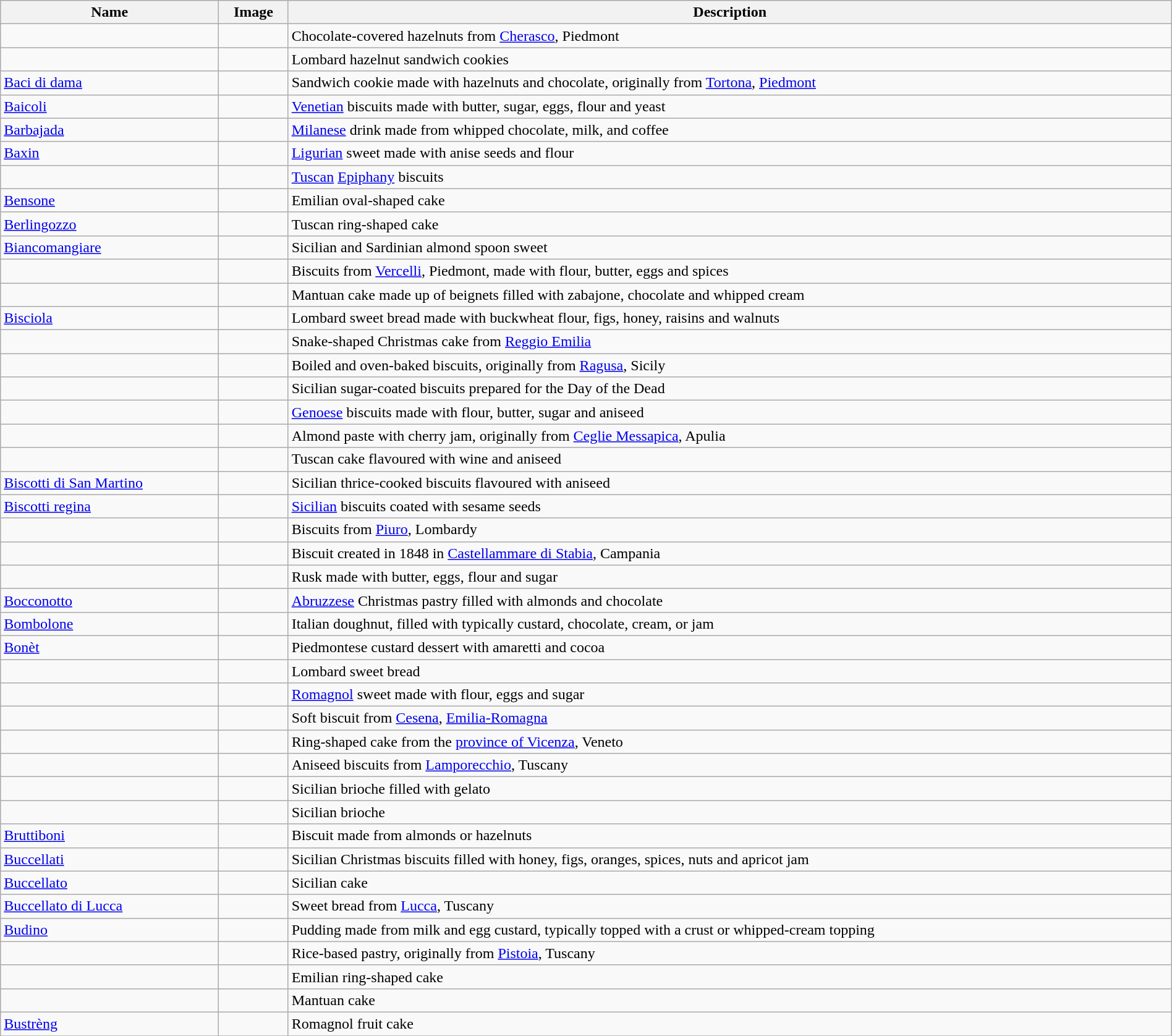<table class="wikitable sortable" width="100%">
<tr>
<th>Name</th>
<th class="unsortable">Image</th>
<th>Description</th>
</tr>
<tr>
<td></td>
<td></td>
<td>Chocolate-covered hazelnuts from <a href='#'>Cherasco</a>, Piedmont</td>
</tr>
<tr>
<td></td>
<td></td>
<td>Lombard hazelnut sandwich cookies</td>
</tr>
<tr>
<td><a href='#'>Baci di dama</a></td>
<td></td>
<td>Sandwich cookie made with hazelnuts and chocolate, originally from <a href='#'>Tortona</a>, <a href='#'>Piedmont</a></td>
</tr>
<tr>
<td><a href='#'>Baicoli</a></td>
<td></td>
<td><a href='#'>Venetian</a> biscuits made with butter, sugar, eggs, flour and yeast</td>
</tr>
<tr>
<td><a href='#'>Barbajada</a></td>
<td></td>
<td><a href='#'>Milanese</a> drink made from whipped chocolate, milk, and coffee</td>
</tr>
<tr>
<td><a href='#'>Baxin</a></td>
<td></td>
<td><a href='#'>Ligurian</a> sweet made with anise seeds and flour</td>
</tr>
<tr>
<td></td>
<td></td>
<td><a href='#'>Tuscan</a> <a href='#'>Epiphany</a> biscuits</td>
</tr>
<tr>
<td><a href='#'>Bensone</a></td>
<td></td>
<td>Emilian oval-shaped cake</td>
</tr>
<tr>
<td><a href='#'>Berlingozzo</a></td>
<td></td>
<td>Tuscan ring-shaped cake</td>
</tr>
<tr>
<td><a href='#'>Biancomangiare</a></td>
<td></td>
<td>Sicilian and Sardinian almond spoon sweet</td>
</tr>
<tr>
<td></td>
<td></td>
<td>Biscuits from <a href='#'>Vercelli</a>, Piedmont, made with flour, butter, eggs and spices</td>
</tr>
<tr>
<td></td>
<td></td>
<td>Mantuan cake made up of beignets filled with zabajone, chocolate and whipped cream</td>
</tr>
<tr>
<td><a href='#'>Bisciola</a></td>
<td></td>
<td>Lombard sweet bread made with buckwheat flour, figs, honey, raisins and walnuts</td>
</tr>
<tr>
<td></td>
<td></td>
<td>Snake-shaped Christmas cake from <a href='#'>Reggio Emilia</a></td>
</tr>
<tr>
<td></td>
<td></td>
<td>Boiled and oven-baked biscuits, originally from <a href='#'>Ragusa</a>, Sicily</td>
</tr>
<tr>
<td></td>
<td></td>
<td>Sicilian sugar-coated biscuits prepared for the Day of the Dead</td>
</tr>
<tr>
<td></td>
<td></td>
<td><a href='#'>Genoese</a> biscuits made with flour, butter, sugar and aniseed</td>
</tr>
<tr>
<td></td>
<td></td>
<td>Almond paste with cherry jam, originally from <a href='#'>Ceglie Messapica</a>, Apulia</td>
</tr>
<tr>
<td></td>
<td></td>
<td>Tuscan cake flavoured with wine and aniseed</td>
</tr>
<tr>
<td><a href='#'>Biscotti di San Martino</a></td>
<td></td>
<td>Sicilian thrice-cooked biscuits flavoured with aniseed</td>
</tr>
<tr>
<td><a href='#'>Biscotti regina</a></td>
<td></td>
<td><a href='#'>Sicilian</a> biscuits coated with sesame seeds</td>
</tr>
<tr>
<td></td>
<td></td>
<td>Biscuits from <a href='#'>Piuro</a>, Lombardy</td>
</tr>
<tr>
<td></td>
<td></td>
<td>Biscuit created in 1848 in <a href='#'>Castellammare di Stabia</a>, Campania</td>
</tr>
<tr>
<td></td>
<td></td>
<td>Rusk made with butter, eggs, flour and sugar</td>
</tr>
<tr>
<td><a href='#'>Bocconotto</a></td>
<td></td>
<td><a href='#'>Abruzzese</a> Christmas pastry filled with almonds and chocolate</td>
</tr>
<tr>
<td><a href='#'>Bombolone</a></td>
<td></td>
<td>Italian doughnut, filled with typically custard, chocolate, cream, or jam</td>
</tr>
<tr>
<td><a href='#'>Bonèt</a></td>
<td></td>
<td>Piedmontese custard dessert with amaretti and cocoa</td>
</tr>
<tr>
<td></td>
<td></td>
<td>Lombard sweet bread</td>
</tr>
<tr>
<td></td>
<td></td>
<td><a href='#'>Romagnol</a> sweet made with flour, eggs and sugar</td>
</tr>
<tr>
<td></td>
<td></td>
<td>Soft biscuit from <a href='#'>Cesena</a>, <a href='#'>Emilia-Romagna</a></td>
</tr>
<tr>
<td></td>
<td></td>
<td>Ring-shaped cake from the <a href='#'>province of Vicenza</a>, Veneto</td>
</tr>
<tr>
<td></td>
<td></td>
<td>Aniseed biscuits from <a href='#'>Lamporecchio</a>, Tuscany</td>
</tr>
<tr>
<td></td>
<td></td>
<td>Sicilian brioche filled with gelato</td>
</tr>
<tr>
<td></td>
<td></td>
<td>Sicilian brioche</td>
</tr>
<tr>
<td><a href='#'>Bruttiboni</a></td>
<td></td>
<td>Biscuit made from almonds or hazelnuts</td>
</tr>
<tr>
<td><a href='#'>Buccellati</a></td>
<td></td>
<td>Sicilian Christmas biscuits filled with honey, figs, oranges, spices, nuts and apricot jam</td>
</tr>
<tr>
<td><a href='#'>Buccellato</a></td>
<td></td>
<td>Sicilian cake</td>
</tr>
<tr>
<td><a href='#'>Buccellato di Lucca</a></td>
<td></td>
<td>Sweet bread from <a href='#'>Lucca</a>, Tuscany</td>
</tr>
<tr>
<td><a href='#'>Budino</a></td>
<td></td>
<td>Pudding made from milk and egg custard, typically topped with a crust or whipped-cream topping</td>
</tr>
<tr>
<td></td>
<td></td>
<td>Rice-based pastry, originally from <a href='#'>Pistoia</a>, Tuscany</td>
</tr>
<tr>
<td></td>
<td></td>
<td>Emilian ring-shaped cake</td>
</tr>
<tr>
<td></td>
<td></td>
<td>Mantuan cake</td>
</tr>
<tr>
<td><a href='#'>Bustrèng</a></td>
<td></td>
<td>Romagnol fruit cake</td>
</tr>
<tr>
</tr>
</table>
